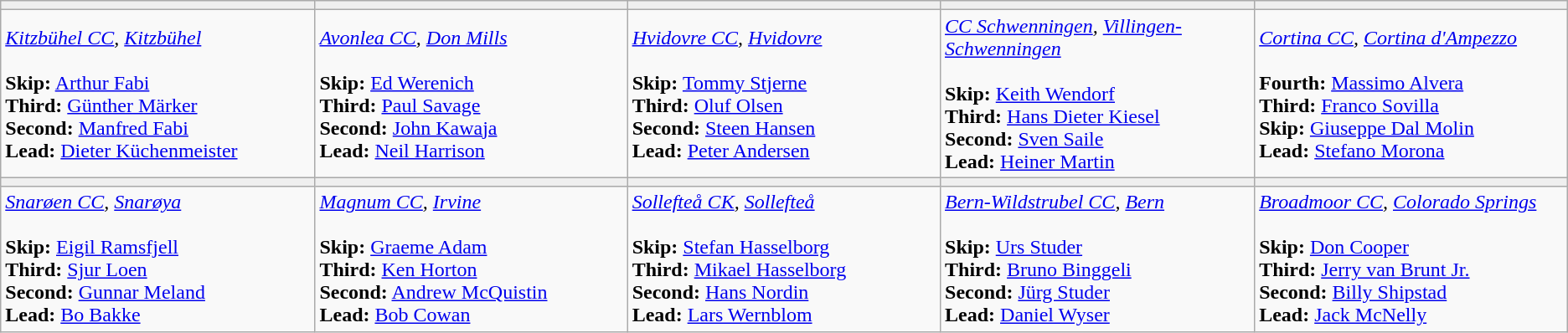<table class="wikitable">
<tr align=center>
<td bgcolor="#efefef" width="250"><strong></strong></td>
<td bgcolor="#efefef" width="250"><strong></strong></td>
<td bgcolor="#efefef" width="250"><strong></strong></td>
<td bgcolor="#efefef" width="250"><strong></strong></td>
<td bgcolor="#efefef" width="250"><strong></strong></td>
</tr>
<tr>
<td><em><a href='#'>Kitzbühel CC</a>, <a href='#'>Kitzbühel</a></em> <br><br><strong>Skip:</strong> <a href='#'>Arthur Fabi</a><br>
<strong>Third:</strong> <a href='#'>Günther Märker</a><br>
<strong>Second:</strong> <a href='#'>Manfred Fabi</a><br>
<strong>Lead:</strong> <a href='#'>Dieter Küchenmeister</a></td>
<td><em><a href='#'>Avonlea CC</a>, <a href='#'>Don Mills</a> </em><br><br><strong>Skip:</strong> <a href='#'>Ed Werenich</a><br>
<strong>Third:</strong> <a href='#'>Paul Savage</a><br>
<strong>Second:</strong> <a href='#'>John Kawaja</a><br>
<strong>Lead:</strong> <a href='#'>Neil Harrison</a></td>
<td><em><a href='#'>Hvidovre CC</a>, <a href='#'>Hvidovre</a></em><br><br><strong>Skip:</strong> <a href='#'>Tommy Stjerne</a><br>
<strong>Third:</strong> <a href='#'>Oluf Olsen</a><br>
<strong>Second:</strong> <a href='#'>Steen Hansen</a><br>
<strong>Lead:</strong> <a href='#'>Peter Andersen</a></td>
<td><em><a href='#'>CC Schwenningen</a>, <a href='#'>Villingen-Schwenningen</a></em><br><br><strong>Skip:</strong> <a href='#'>Keith Wendorf</a><br>
<strong>Third:</strong> <a href='#'>Hans Dieter Kiesel</a><br>
<strong>Second:</strong> <a href='#'>Sven Saile</a><br>
<strong>Lead:</strong> <a href='#'>Heiner Martin</a></td>
<td><em><a href='#'>Cortina CC</a>, <a href='#'>Cortina d'Ampezzo</a></em> <br><br><strong>Fourth:</strong> <a href='#'>Massimo Alvera</a><br>
<strong>Third:</strong> <a href='#'>Franco Sovilla</a><br>
<strong>Skip:</strong> <a href='#'>Giuseppe Dal Molin</a><br>
<strong>Lead:</strong> <a href='#'>Stefano Morona</a></td>
</tr>
<tr align=center>
<td bgcolor="#efefef" width="200"><strong></strong></td>
<td bgcolor="#efefef" width="200"><strong></strong></td>
<td bgcolor="#efefef" width="200"><strong></strong></td>
<td bgcolor="#efefef" width="200"><strong></strong></td>
<td bgcolor="#efefef" width="200"><strong></strong></td>
</tr>
<tr>
<td><em><a href='#'>Snarøen CC</a>, <a href='#'>Snarøya</a> </em><br><br><strong>Skip:</strong> <a href='#'>Eigil Ramsfjell</a><br>
<strong>Third:</strong> <a href='#'>Sjur Loen</a><br>
<strong>Second:</strong> <a href='#'>Gunnar Meland</a><br>
<strong>Lead:</strong> <a href='#'>Bo Bakke</a></td>
<td><em><a href='#'>Magnum CC</a>, <a href='#'>Irvine</a> </em><br><br><strong>Skip:</strong> <a href='#'>Graeme Adam</a><br>
<strong>Third:</strong> <a href='#'>Ken Horton</a><br>
<strong>Second:</strong> <a href='#'>Andrew McQuistin</a><br>
<strong>Lead:</strong> <a href='#'>Bob Cowan</a></td>
<td><em><a href='#'>Sollefteå CK</a>, <a href='#'>Sollefteå</a></em><br><br><strong>Skip:</strong> <a href='#'>Stefan Hasselborg</a><br>
<strong>Third:</strong> <a href='#'>Mikael Hasselborg</a><br>
<strong>Second:</strong> <a href='#'>Hans Nordin</a><br>
<strong>Lead:</strong> <a href='#'>Lars Wernblom</a></td>
<td><em><a href='#'>Bern-Wildstrubel CC</a>, <a href='#'>Bern</a></em> <br><br><strong>Skip:</strong> <a href='#'>Urs Studer</a><br>
<strong>Third:</strong> <a href='#'>Bruno Binggeli</a><br>
<strong>Second:</strong> <a href='#'>Jürg Studer</a><br>
<strong>Lead:</strong> <a href='#'>Daniel Wyser</a></td>
<td><em><a href='#'>Broadmoor CC</a>, <a href='#'>Colorado Springs</a></em><br><br><strong>Skip:</strong> <a href='#'>Don Cooper</a><br>
<strong>Third:</strong> <a href='#'>Jerry van Brunt Jr.</a><br>
<strong>Second:</strong> <a href='#'>Billy Shipstad</a><br>
<strong>Lead:</strong> <a href='#'>Jack McNelly</a></td>
</tr>
</table>
